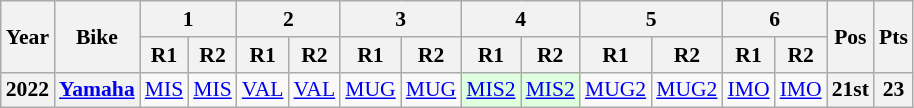<table class="wikitable" style="text-align:center; font-size:90%">
<tr>
<th valign="middle" rowspan=2>Year</th>
<th valign="middle" rowspan=2>Bike</th>
<th colspan=2>1</th>
<th colspan=2>2</th>
<th colspan=2>3</th>
<th colspan=2>4</th>
<th colspan=2>5</th>
<th colspan=2>6</th>
<th rowspan=2>Pos</th>
<th rowspan=2>Pts</th>
</tr>
<tr>
<th>R1</th>
<th>R2</th>
<th>R1</th>
<th>R2</th>
<th>R1</th>
<th>R2</th>
<th>R1</th>
<th>R2</th>
<th>R1</th>
<th>R2</th>
<th>R1</th>
<th>R2</th>
</tr>
<tr>
<th>2022</th>
<th><a href='#'>Yamaha</a></th>
<td><a href='#'>MIS</a></td>
<td><a href='#'>MIS</a></td>
<td><a href='#'>VAL</a></td>
<td><a href='#'>VAL</a></td>
<td><a href='#'>MUG</a></td>
<td><a href='#'>MUG</a></td>
<td style="background:#dfffdf;"><a href='#'>MIS2</a><br></td>
<td style="background:#dfffdf;"><a href='#'>MIS2</a><br></td>
<td><a href='#'>MUG2</a></td>
<td><a href='#'>MUG2</a></td>
<td><a href='#'>IMO</a></td>
<td><a href='#'>IMO</a></td>
<th>21st</th>
<th>23</th>
</tr>
</table>
